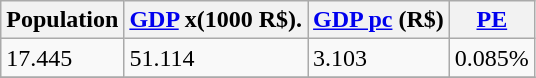<table class="wikitable" border="1">
<tr>
<th>Population</th>
<th><a href='#'>GDP</a> x(1000 R$).</th>
<th><a href='#'>GDP pc</a> (R$)</th>
<th><a href='#'>PE</a></th>
</tr>
<tr>
<td>17.445</td>
<td>51.114</td>
<td>3.103</td>
<td>0.085%</td>
</tr>
<tr>
</tr>
</table>
